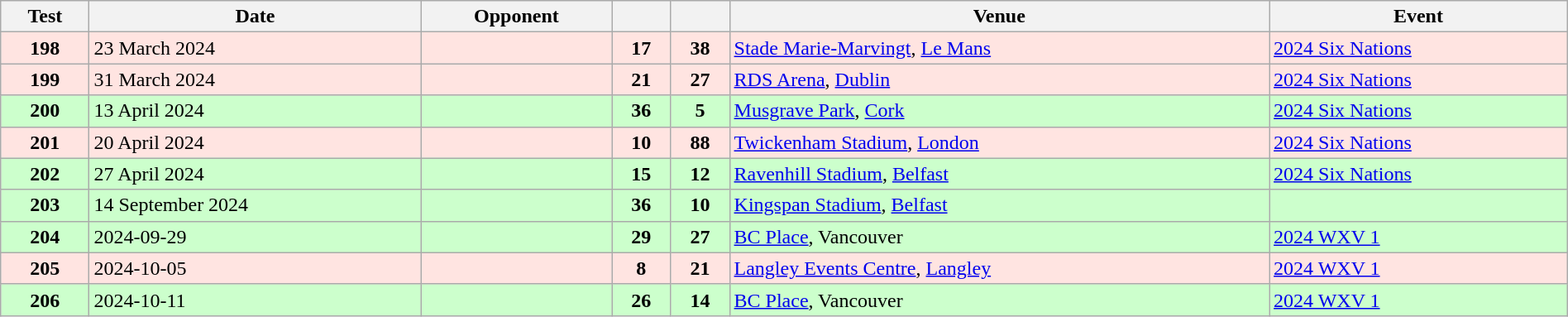<table class="wikitable sortable" style="width:100%">
<tr>
<th>Test</th>
<th>Date</th>
<th>Opponent</th>
<th></th>
<th></th>
<th>Venue</th>
<th>Event</th>
</tr>
<tr bgcolor=#FFE4E1>
<td align="center"><strong>198</strong></td>
<td>23 March 2024</td>
<td></td>
<td align="center"><strong>17</strong></td>
<td align="center"><strong>38</strong></td>
<td><a href='#'>Stade Marie-Marvingt</a>, <a href='#'>Le Mans</a></td>
<td><a href='#'>2024 Six Nations</a></td>
</tr>
<tr bgcolor=#FFE4E1>
<td align="center"><strong>199</strong></td>
<td>31 March 2024</td>
<td></td>
<td align="center"><strong>21</strong></td>
<td align="center"><strong>27</strong></td>
<td><a href='#'>RDS Arena</a>, <a href='#'>Dublin</a></td>
<td><a href='#'>2024 Six Nations</a></td>
</tr>
<tr bgcolor="#ccffcc">
<td align="center"><strong>200</strong></td>
<td>13 April 2024</td>
<td></td>
<td align="center"><strong>36</strong></td>
<td align="center"><strong>5</strong></td>
<td><a href='#'>Musgrave Park</a>, <a href='#'>Cork</a></td>
<td><a href='#'>2024 Six Nations</a></td>
</tr>
<tr bgcolor=#FFE4E1>
<td align="center"><strong>201</strong></td>
<td>20 April 2024</td>
<td></td>
<td align="center"><strong>10</strong></td>
<td align="center"><strong>88</strong></td>
<td><a href='#'>Twickenham Stadium</a>, <a href='#'>London</a></td>
<td><a href='#'>2024 Six Nations</a></td>
</tr>
<tr bgcolor="#ccffcc">
<td align="center"><strong>202</strong></td>
<td>27 April 2024</td>
<td></td>
<td align="center"><strong>15</strong></td>
<td align="center"><strong>12</strong></td>
<td><a href='#'>Ravenhill Stadium</a>, <a href='#'>Belfast</a></td>
<td><a href='#'>2024 Six Nations</a></td>
</tr>
<tr bgcolor="#ccffcc">
<td align="center"><strong>203</strong></td>
<td>14 September 2024</td>
<td></td>
<td align="center"><strong>36</strong></td>
<td align="center"><strong>10</strong></td>
<td><a href='#'>Kingspan Stadium</a>, <a href='#'>Belfast</a></td>
<td></td>
</tr>
<tr bgcolor="#ccffcc">
<td align="center"><strong>204</strong></td>
<td>2024-09-29</td>
<td></td>
<td align="center"><strong>29</strong></td>
<td align="center"><strong>27</strong></td>
<td><a href='#'>BC Place</a>, Vancouver</td>
<td><a href='#'>2024 WXV 1</a></td>
</tr>
<tr bgcolor="FFE4E1">
<td align="center"><strong>205</strong></td>
<td>2024-10-05</td>
<td></td>
<td align="center"><strong>8</strong></td>
<td align="center"><strong>21</strong></td>
<td><a href='#'>Langley Events Centre</a>, <a href='#'>Langley</a></td>
<td><a href='#'>2024 WXV 1</a></td>
</tr>
<tr bgcolor="#ccffcc">
<td align="center"><strong>206</strong></td>
<td>2024-10-11</td>
<td></td>
<td align="center"><strong>26</strong></td>
<td align="center"><strong>14</strong></td>
<td><a href='#'>BC Place</a>, Vancouver</td>
<td><a href='#'>2024 WXV 1</a></td>
</tr>
</table>
